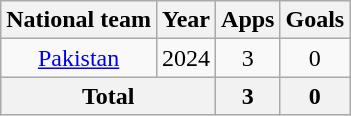<table class="wikitable" style="text-align: center;">
<tr>
<th>National team</th>
<th>Year</th>
<th>Apps</th>
<th>Goals</th>
</tr>
<tr>
<td><a href='#'>Pakistan</a></td>
<td>2024</td>
<td>3</td>
<td>0</td>
</tr>
<tr>
<th colspan="2">Total</th>
<th>3</th>
<th>0</th>
</tr>
</table>
